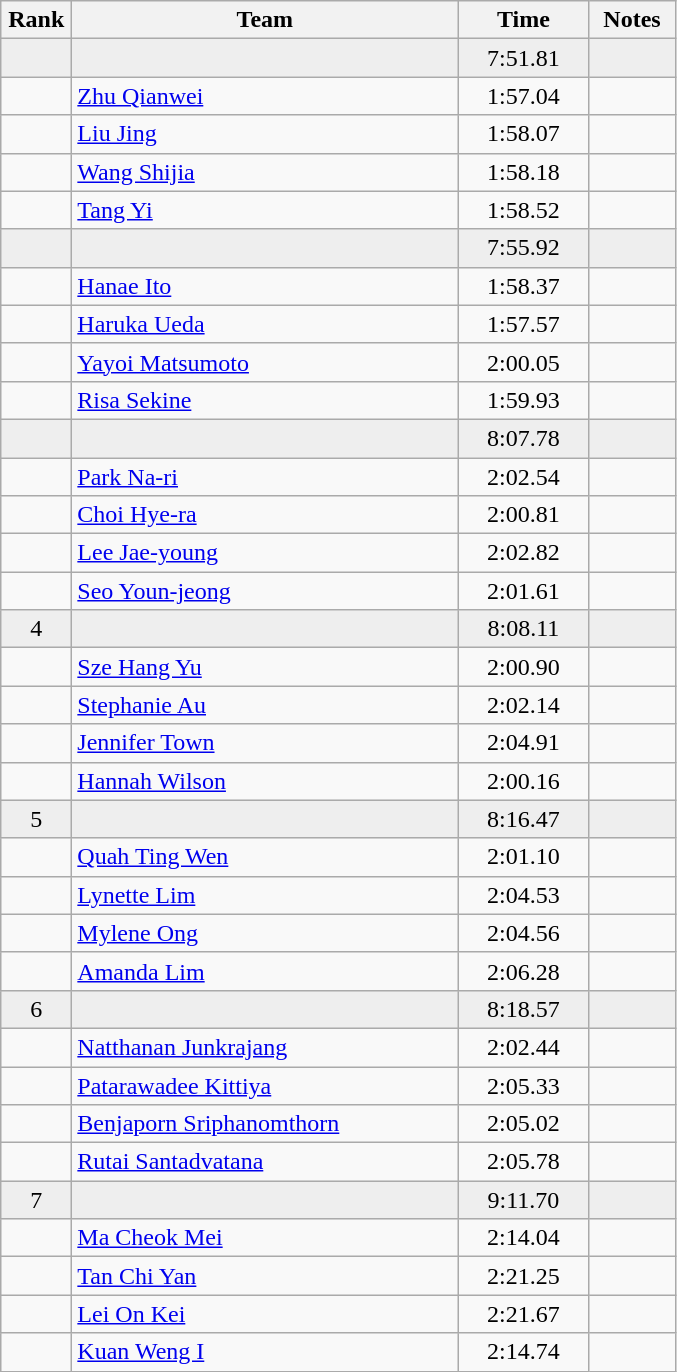<table class="wikitable" style="text-align:center">
<tr>
<th width=40>Rank</th>
<th width=250>Team</th>
<th width=80>Time</th>
<th width=50>Notes</th>
</tr>
<tr bgcolor=eeeeee>
<td></td>
<td align=left></td>
<td>7:51.81</td>
<td></td>
</tr>
<tr>
<td></td>
<td align=left><a href='#'>Zhu Qianwei</a></td>
<td>1:57.04</td>
<td></td>
</tr>
<tr>
<td></td>
<td align=left><a href='#'>Liu Jing</a></td>
<td>1:58.07</td>
<td></td>
</tr>
<tr>
<td></td>
<td align=left><a href='#'>Wang Shijia</a></td>
<td>1:58.18</td>
<td></td>
</tr>
<tr>
<td></td>
<td align=left><a href='#'>Tang Yi</a></td>
<td>1:58.52</td>
<td></td>
</tr>
<tr bgcolor=eeeeee>
<td></td>
<td align=left></td>
<td>7:55.92</td>
<td></td>
</tr>
<tr>
<td></td>
<td align=left><a href='#'>Hanae Ito</a></td>
<td>1:58.37</td>
<td></td>
</tr>
<tr>
<td></td>
<td align=left><a href='#'>Haruka Ueda</a></td>
<td>1:57.57</td>
<td></td>
</tr>
<tr>
<td></td>
<td align=left><a href='#'>Yayoi Matsumoto</a></td>
<td>2:00.05</td>
<td></td>
</tr>
<tr>
<td></td>
<td align=left><a href='#'>Risa Sekine</a></td>
<td>1:59.93</td>
<td></td>
</tr>
<tr bgcolor=eeeeee>
<td></td>
<td align=left></td>
<td>8:07.78</td>
<td></td>
</tr>
<tr>
<td></td>
<td align=left><a href='#'>Park Na-ri</a></td>
<td>2:02.54</td>
<td></td>
</tr>
<tr>
<td></td>
<td align=left><a href='#'>Choi Hye-ra</a></td>
<td>2:00.81</td>
<td></td>
</tr>
<tr>
<td></td>
<td align=left><a href='#'>Lee Jae-young</a></td>
<td>2:02.82</td>
<td></td>
</tr>
<tr>
<td></td>
<td align=left><a href='#'>Seo Youn-jeong</a></td>
<td>2:01.61</td>
<td></td>
</tr>
<tr bgcolor=eeeeee>
<td>4</td>
<td align=left></td>
<td>8:08.11</td>
<td></td>
</tr>
<tr>
<td></td>
<td align=left><a href='#'>Sze Hang Yu</a></td>
<td>2:00.90</td>
<td></td>
</tr>
<tr>
<td></td>
<td align=left><a href='#'>Stephanie Au</a></td>
<td>2:02.14</td>
<td></td>
</tr>
<tr>
<td></td>
<td align=left><a href='#'>Jennifer Town</a></td>
<td>2:04.91</td>
<td></td>
</tr>
<tr>
<td></td>
<td align=left><a href='#'>Hannah Wilson</a></td>
<td>2:00.16</td>
<td></td>
</tr>
<tr bgcolor=eeeeee>
<td>5</td>
<td align=left></td>
<td>8:16.47</td>
<td></td>
</tr>
<tr>
<td></td>
<td align=left><a href='#'>Quah Ting Wen</a></td>
<td>2:01.10</td>
<td></td>
</tr>
<tr>
<td></td>
<td align=left><a href='#'>Lynette Lim</a></td>
<td>2:04.53</td>
<td></td>
</tr>
<tr>
<td></td>
<td align=left><a href='#'>Mylene Ong</a></td>
<td>2:04.56</td>
<td></td>
</tr>
<tr>
<td></td>
<td align=left><a href='#'>Amanda Lim</a></td>
<td>2:06.28</td>
<td></td>
</tr>
<tr bgcolor=eeeeee>
<td>6</td>
<td align=left></td>
<td>8:18.57</td>
<td></td>
</tr>
<tr>
<td></td>
<td align=left><a href='#'>Natthanan Junkrajang</a></td>
<td>2:02.44</td>
<td></td>
</tr>
<tr>
<td></td>
<td align=left><a href='#'>Patarawadee Kittiya</a></td>
<td>2:05.33</td>
<td></td>
</tr>
<tr>
<td></td>
<td align=left><a href='#'>Benjaporn Sriphanomthorn</a></td>
<td>2:05.02</td>
<td></td>
</tr>
<tr>
<td></td>
<td align=left><a href='#'>Rutai Santadvatana</a></td>
<td>2:05.78</td>
<td></td>
</tr>
<tr bgcolor=eeeeee>
<td>7</td>
<td align=left></td>
<td>9:11.70</td>
<td></td>
</tr>
<tr>
<td></td>
<td align=left><a href='#'>Ma Cheok Mei</a></td>
<td>2:14.04</td>
<td></td>
</tr>
<tr>
<td></td>
<td align=left><a href='#'>Tan Chi Yan</a></td>
<td>2:21.25</td>
<td></td>
</tr>
<tr>
<td></td>
<td align=left><a href='#'>Lei On Kei</a></td>
<td>2:21.67</td>
<td></td>
</tr>
<tr>
<td></td>
<td align=left><a href='#'>Kuan Weng I</a></td>
<td>2:14.74</td>
<td></td>
</tr>
</table>
